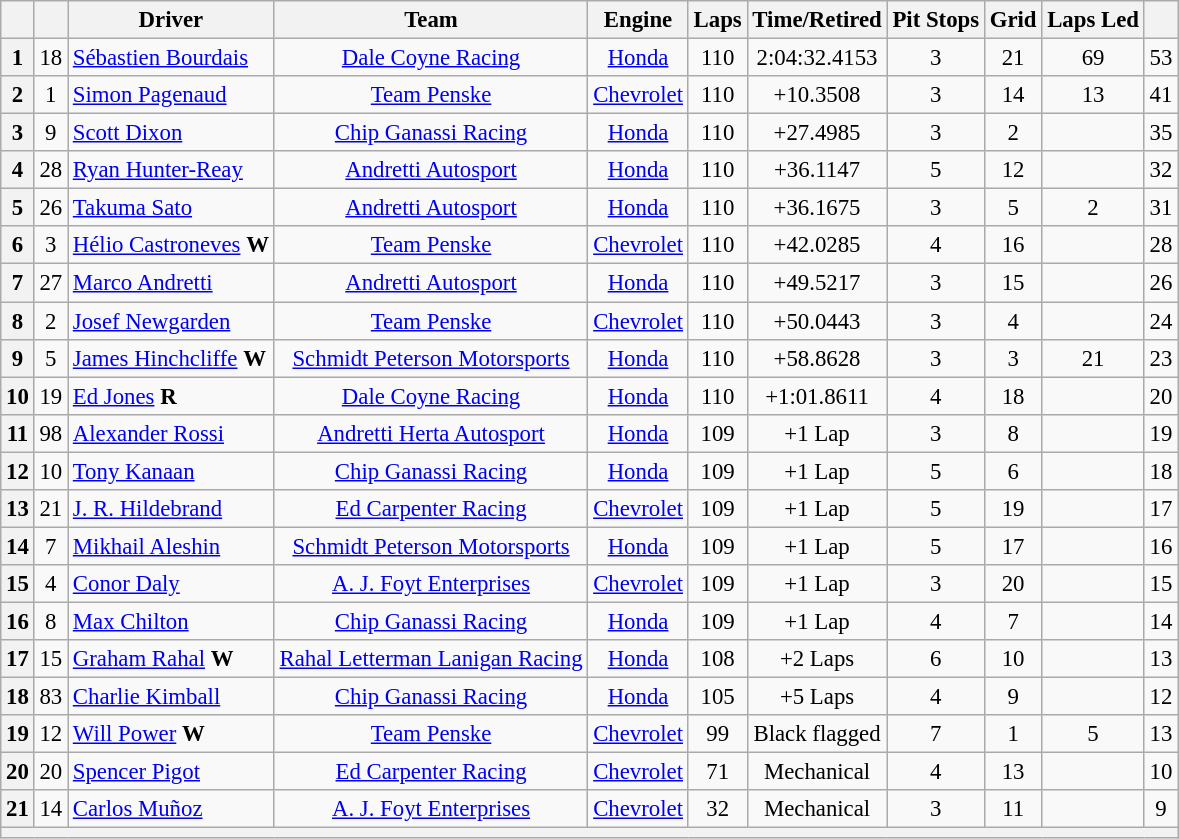<table class="wikitable" style="text-align:center; font-size: 95%;">
<tr>
<th></th>
<th></th>
<th>Driver</th>
<th>Team</th>
<th>Engine</th>
<th>Laps</th>
<th>Time/Retired</th>
<th>Pit Stops</th>
<th>Grid</th>
<th>Laps Led</th>
<th></th>
</tr>
<tr>
<th>1</th>
<td>18</td>
<td align="left"> <a href='#'>Sébastien Bourdais</a></td>
<td><a href='#'>Dale Coyne Racing</a></td>
<td><a href='#'>Honda</a></td>
<td>110</td>
<td>2:04:32.4153</td>
<td>3</td>
<td>21</td>
<td>69</td>
<td>53</td>
</tr>
<tr>
<th>2</th>
<td>1</td>
<td align="left"> <a href='#'>Simon Pagenaud</a></td>
<td><a href='#'>Team Penske</a></td>
<td><a href='#'>Chevrolet</a></td>
<td>110</td>
<td>+10.3508</td>
<td>3</td>
<td>14</td>
<td>13</td>
<td>41</td>
</tr>
<tr>
<th>3</th>
<td>9</td>
<td align="left"> <a href='#'>Scott Dixon</a></td>
<td><a href='#'>Chip Ganassi Racing</a></td>
<td><a href='#'>Honda</a></td>
<td>110</td>
<td>+27.4985</td>
<td>3</td>
<td>2</td>
<td></td>
<td>35</td>
</tr>
<tr>
<th>4</th>
<td>28</td>
<td align="left"> <a href='#'>Ryan Hunter-Reay</a></td>
<td><a href='#'>Andretti Autosport</a></td>
<td><a href='#'>Honda</a></td>
<td>110</td>
<td>+36.1147</td>
<td>5</td>
<td>12</td>
<td></td>
<td>32</td>
</tr>
<tr>
<th>5</th>
<td>26</td>
<td align="left"> <a href='#'>Takuma Sato</a></td>
<td><a href='#'>Andretti Autosport</a></td>
<td><a href='#'>Honda</a></td>
<td>110</td>
<td>+36.1675</td>
<td>3</td>
<td>5</td>
<td>2</td>
<td>31</td>
</tr>
<tr>
<th>6</th>
<td>3</td>
<td align="left"> <a href='#'>Hélio Castroneves</a> <strong><span>W</span></strong></td>
<td><a href='#'>Team Penske</a></td>
<td><a href='#'>Chevrolet</a></td>
<td>110</td>
<td>+42.0285</td>
<td>4</td>
<td>16</td>
<td></td>
<td>28</td>
</tr>
<tr>
<th>7</th>
<td>27</td>
<td align="left"> <a href='#'>Marco Andretti</a></td>
<td><a href='#'>Andretti Autosport</a></td>
<td><a href='#'>Honda</a></td>
<td>110</td>
<td>+49.5217</td>
<td>3</td>
<td>15</td>
<td></td>
<td>26</td>
</tr>
<tr>
<th>8</th>
<td>2</td>
<td align="left"> <a href='#'>Josef Newgarden</a></td>
<td><a href='#'>Team Penske</a></td>
<td><a href='#'>Chevrolet</a></td>
<td>110</td>
<td>+50.0443</td>
<td>3</td>
<td>4</td>
<td></td>
<td>24</td>
</tr>
<tr>
<th>9</th>
<td>5</td>
<td align="left"> <a href='#'>James Hinchcliffe</a> <strong><span>W</span></strong></td>
<td><a href='#'>Schmidt Peterson Motorsports</a></td>
<td><a href='#'>Honda</a></td>
<td>110</td>
<td>+58.8628</td>
<td>3</td>
<td>3</td>
<td>21</td>
<td>23</td>
</tr>
<tr>
<th>10</th>
<td>19</td>
<td align="left"> <a href='#'>Ed Jones</a> <strong><span>R</span></strong></td>
<td><a href='#'>Dale Coyne Racing</a></td>
<td><a href='#'>Honda</a></td>
<td>110</td>
<td>+1:01.8611</td>
<td>4</td>
<td>18</td>
<td></td>
<td>20</td>
</tr>
<tr>
<th>11</th>
<td>98</td>
<td align="left"> <a href='#'>Alexander Rossi</a></td>
<td><a href='#'>Andretti Herta Autosport</a></td>
<td><a href='#'>Honda</a></td>
<td>109</td>
<td>+1 Lap</td>
<td>3</td>
<td>8</td>
<td></td>
<td>19</td>
</tr>
<tr>
<th>12</th>
<td>10</td>
<td align="left"> <a href='#'>Tony Kanaan</a></td>
<td><a href='#'>Chip Ganassi Racing</a></td>
<td><a href='#'>Honda</a></td>
<td>109</td>
<td>+1 Lap</td>
<td>5</td>
<td>6</td>
<td></td>
<td>18</td>
</tr>
<tr>
<th>13</th>
<td>21</td>
<td align="left"> <a href='#'>J. R. Hildebrand</a></td>
<td><a href='#'>Ed Carpenter Racing</a></td>
<td><a href='#'>Chevrolet</a></td>
<td>109</td>
<td>+1 Lap</td>
<td>5</td>
<td>19</td>
<td></td>
<td>17</td>
</tr>
<tr>
<th>14</th>
<td>7</td>
<td align="left"> <a href='#'>Mikhail Aleshin</a></td>
<td><a href='#'>Schmidt Peterson Motorsports</a></td>
<td><a href='#'>Honda</a></td>
<td>109</td>
<td>+1 Lap</td>
<td>5</td>
<td>17</td>
<td></td>
<td>16</td>
</tr>
<tr>
<th>15</th>
<td>4</td>
<td align="left"> <a href='#'>Conor Daly</a></td>
<td><a href='#'>A. J. Foyt Enterprises</a></td>
<td><a href='#'>Chevrolet</a></td>
<td>109</td>
<td>+1 Lap</td>
<td>3</td>
<td>20</td>
<td></td>
<td>15</td>
</tr>
<tr>
<th>16</th>
<td>8</td>
<td align="left"> <a href='#'>Max Chilton</a></td>
<td><a href='#'>Chip Ganassi Racing</a></td>
<td><a href='#'>Honda</a></td>
<td>109</td>
<td>+1 Lap</td>
<td>4</td>
<td>7</td>
<td></td>
<td>14</td>
</tr>
<tr>
<th>17</th>
<td>15</td>
<td align="left"> <a href='#'>Graham Rahal</a> <strong><span>W</span></strong></td>
<td><a href='#'>Rahal Letterman Lanigan Racing</a></td>
<td><a href='#'>Honda</a></td>
<td>108</td>
<td>+2 Laps</td>
<td>6</td>
<td>10</td>
<td></td>
<td>13</td>
</tr>
<tr>
<th>18</th>
<td>83</td>
<td align="left"> <a href='#'>Charlie Kimball</a></td>
<td><a href='#'>Chip Ganassi Racing</a></td>
<td><a href='#'>Honda</a></td>
<td>105</td>
<td>+5 Laps</td>
<td>4</td>
<td>9</td>
<td></td>
<td>12</td>
</tr>
<tr>
<th>19</th>
<td>12</td>
<td align="left"> <a href='#'>Will Power</a> <strong><span>W</span></strong></td>
<td><a href='#'>Team Penske</a></td>
<td><a href='#'>Chevrolet</a></td>
<td>99</td>
<td>Black flagged</td>
<td>7</td>
<td>1</td>
<td>5</td>
<td>13</td>
</tr>
<tr>
<th>20</th>
<td>20</td>
<td align="left"> <a href='#'>Spencer Pigot</a></td>
<td><a href='#'>Ed Carpenter Racing</a></td>
<td><a href='#'>Chevrolet</a></td>
<td>71</td>
<td>Mechanical</td>
<td>4</td>
<td>13</td>
<td></td>
<td>10</td>
</tr>
<tr>
<th>21</th>
<td>14</td>
<td align="left"> <a href='#'>Carlos Muñoz</a></td>
<td><a href='#'>A. J. Foyt Enterprises</a></td>
<td><a href='#'>Chevrolet</a></td>
<td>32</td>
<td>Mechanical</td>
<td>3</td>
<td>11</td>
<td></td>
<td>9</td>
</tr>
<tr>
<th colspan=11></th>
</tr>
</table>
